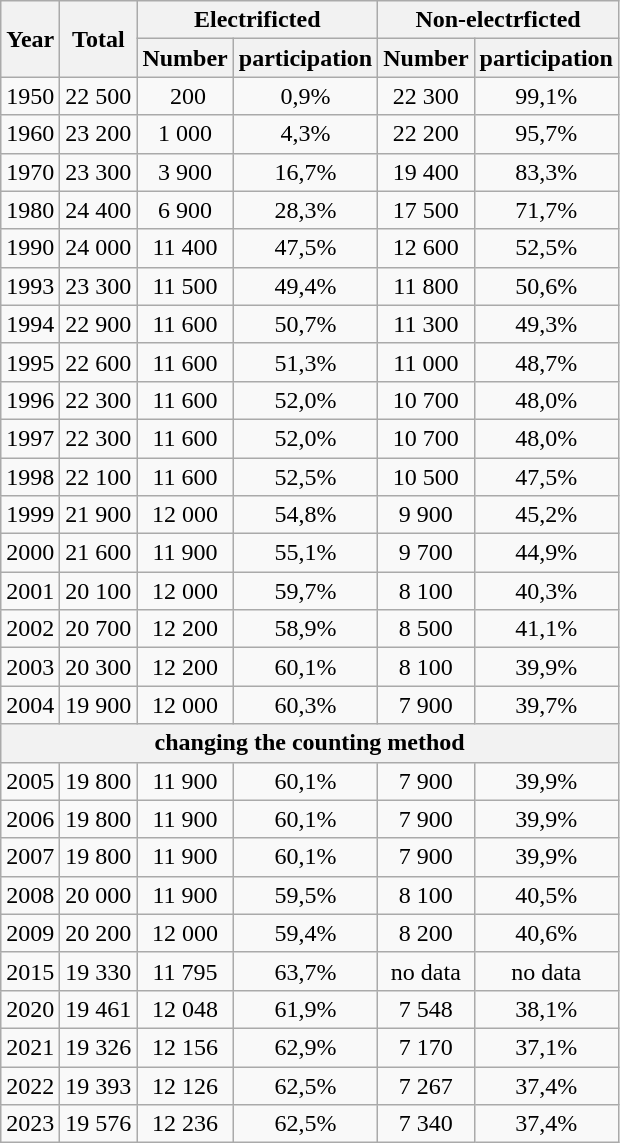<table class="wikitable" style="text-align: center">
<tr>
<th rowspan="2">Year</th>
<th rowspan="2">Total</th>
<th colspan="2">Electrificted</th>
<th colspan="2">Non-electrficted</th>
</tr>
<tr>
<th>Number</th>
<th>participation</th>
<th>Number</th>
<th>participation</th>
</tr>
<tr>
<td>1950</td>
<td>22 500</td>
<td> 200</td>
<td>0,9%</td>
<td>22 300</td>
<td>99,1%</td>
</tr>
<tr>
<td>1960</td>
<td>23 200</td>
<td>1 000</td>
<td>4,3%</td>
<td>22 200</td>
<td>95,7%</td>
</tr>
<tr>
<td>1970</td>
<td>23 300</td>
<td>3 900</td>
<td>16,7%</td>
<td>19 400</td>
<td>83,3%</td>
</tr>
<tr>
<td>1980</td>
<td>24 400</td>
<td>6 900</td>
<td>28,3%</td>
<td>17 500</td>
<td>71,7%</td>
</tr>
<tr>
<td>1990</td>
<td>24 000</td>
<td>11 400</td>
<td>47,5%</td>
<td>12 600</td>
<td>52,5%</td>
</tr>
<tr>
<td>1993</td>
<td>23 300</td>
<td>11 500</td>
<td>49,4%</td>
<td>11 800</td>
<td>50,6%</td>
</tr>
<tr>
<td>1994</td>
<td>22 900</td>
<td>11 600</td>
<td>50,7%</td>
<td>11 300</td>
<td>49,3%</td>
</tr>
<tr>
<td>1995</td>
<td>22 600</td>
<td>11 600</td>
<td>51,3%</td>
<td>11 000</td>
<td>48,7%</td>
</tr>
<tr>
<td>1996</td>
<td>22 300</td>
<td>11 600</td>
<td>52,0%</td>
<td>10 700</td>
<td>48,0%</td>
</tr>
<tr>
<td>1997</td>
<td>22 300</td>
<td>11 600</td>
<td>52,0%</td>
<td>10 700</td>
<td>48,0%</td>
</tr>
<tr>
<td>1998</td>
<td>22 100</td>
<td>11 600</td>
<td>52,5%</td>
<td>10 500</td>
<td>47,5%</td>
</tr>
<tr>
<td>1999</td>
<td>21 900</td>
<td>12 000</td>
<td>54,8%</td>
<td>9 900</td>
<td>45,2%<br></td>
</tr>
<tr>
<td>2000</td>
<td>21 600</td>
<td>11 900</td>
<td>55,1%</td>
<td>9 700</td>
<td>44,9%</td>
</tr>
<tr>
<td>2001</td>
<td>20 100</td>
<td>12 000</td>
<td>59,7%</td>
<td>8 100</td>
<td>40,3%</td>
</tr>
<tr>
<td>2002</td>
<td>20 700</td>
<td>12 200</td>
<td>58,9%</td>
<td>8 500</td>
<td>41,1%</td>
</tr>
<tr>
<td>2003</td>
<td>20 300</td>
<td>12 200</td>
<td>60,1%</td>
<td>8 100</td>
<td>39,9%</td>
</tr>
<tr>
<td>2004</td>
<td>19 900</td>
<td>12 000</td>
<td>60,3%</td>
<td>7 900</td>
<td>39,7%</td>
</tr>
<tr>
<th colspan="6" bgcolor="#CCCCCC">changing the counting method</th>
</tr>
<tr>
<td>2005</td>
<td>19 800</td>
<td>11 900</td>
<td>60,1%</td>
<td>7 900</td>
<td>39,9%</td>
</tr>
<tr>
<td>2006</td>
<td>19 800</td>
<td>11 900</td>
<td>60,1%</td>
<td>7 900</td>
<td>39,9%</td>
</tr>
<tr>
<td>2007</td>
<td>19 800</td>
<td>11 900</td>
<td>60,1%</td>
<td>7 900</td>
<td>39,9%</td>
</tr>
<tr>
<td>2008</td>
<td>20 000</td>
<td>11 900</td>
<td>59,5%</td>
<td>8 100</td>
<td>40,5%</td>
</tr>
<tr>
<td>2009</td>
<td>20 200</td>
<td>12 000</td>
<td>59,4%</td>
<td>8 200</td>
<td>40,6%</td>
</tr>
<tr>
<td>2015</td>
<td>19 330</td>
<td>11 795</td>
<td>63,7%</td>
<td>no data</td>
<td>no data</td>
</tr>
<tr>
<td>2020</td>
<td>19 461</td>
<td>12 048</td>
<td>61,9%</td>
<td>7 548</td>
<td>38,1%</td>
</tr>
<tr>
<td>2021</td>
<td>19 326</td>
<td>12 156</td>
<td>62,9%</td>
<td>7 170</td>
<td>37,1%</td>
</tr>
<tr>
<td>2022</td>
<td>19 393</td>
<td>12 126</td>
<td>62,5%</td>
<td>7 267</td>
<td>37,4%</td>
</tr>
<tr>
<td>2023</td>
<td>19 576</td>
<td>12 236</td>
<td>62,5%</td>
<td>7 340</td>
<td>37,4%</td>
</tr>
</table>
